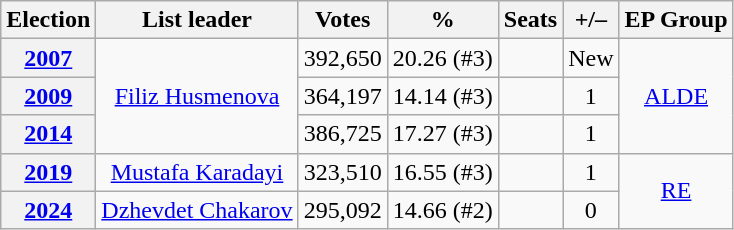<table class="wikitable" style="text-align:center">
<tr>
<th>Election</th>
<th>List leader</th>
<th>Votes</th>
<th>%</th>
<th>Seats</th>
<th>+/–</th>
<th>EP Group</th>
</tr>
<tr>
<th><a href='#'>2007</a></th>
<td rowspan=3><a href='#'>Filiz Husmenova</a></td>
<td>392,650</td>
<td>20.26 (#3)</td>
<td></td>
<td>New</td>
<td rowspan=3><a href='#'>ALDE</a></td>
</tr>
<tr>
<th><a href='#'>2009</a></th>
<td>364,197</td>
<td>14.14 (#3)</td>
<td></td>
<td> 1</td>
</tr>
<tr>
<th><a href='#'>2014</a></th>
<td>386,725</td>
<td>17.27 (#3)</td>
<td></td>
<td> 1</td>
</tr>
<tr>
<th><a href='#'>2019</a></th>
<td><a href='#'>Mustafa Karadayi</a></td>
<td>323,510</td>
<td>16.55 (#3)</td>
<td></td>
<td> 1</td>
<td rowspan=2><a href='#'>RE</a></td>
</tr>
<tr>
<th><a href='#'>2024</a></th>
<td><a href='#'>Dzhevdet Chakarov</a></td>
<td>295,092</td>
<td>14.66 (#2)</td>
<td></td>
<td> 0</td>
</tr>
</table>
